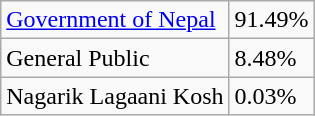<table class="wikitable">
<tr>
<td><a href='#'>Government of Nepal</a></td>
<td>91.49%</td>
</tr>
<tr>
<td>General Public</td>
<td>8.48%</td>
</tr>
<tr>
<td>Nagarik Lagaani Kosh</td>
<td>0.03%</td>
</tr>
</table>
